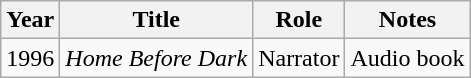<table class="wikitable">
<tr>
<th>Year</th>
<th>Title</th>
<th>Role</th>
<th>Notes</th>
</tr>
<tr>
<td>1996</td>
<td><em>Home Before Dark</em></td>
<td>Narrator</td>
<td>Audio book</td>
</tr>
</table>
